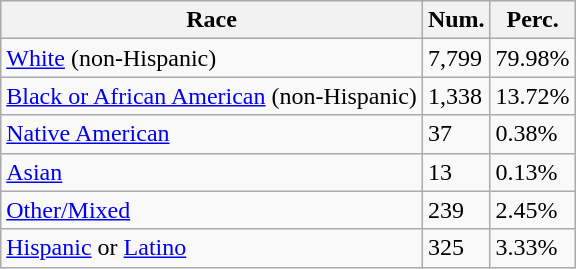<table class="wikitable">
<tr>
<th>Race</th>
<th>Num.</th>
<th>Perc.</th>
</tr>
<tr>
<td><a href='#'>White</a> (non-Hispanic)</td>
<td>7,799</td>
<td>79.98%</td>
</tr>
<tr>
<td><a href='#'>Black or African American</a> (non-Hispanic)</td>
<td>1,338</td>
<td>13.72%</td>
</tr>
<tr>
<td><a href='#'>Native American</a></td>
<td>37</td>
<td>0.38%</td>
</tr>
<tr>
<td><a href='#'>Asian</a></td>
<td>13</td>
<td>0.13%</td>
</tr>
<tr>
<td><a href='#'>Other/Mixed</a></td>
<td>239</td>
<td>2.45%</td>
</tr>
<tr>
<td><a href='#'>Hispanic</a> or <a href='#'>Latino</a></td>
<td>325</td>
<td>3.33%</td>
</tr>
</table>
